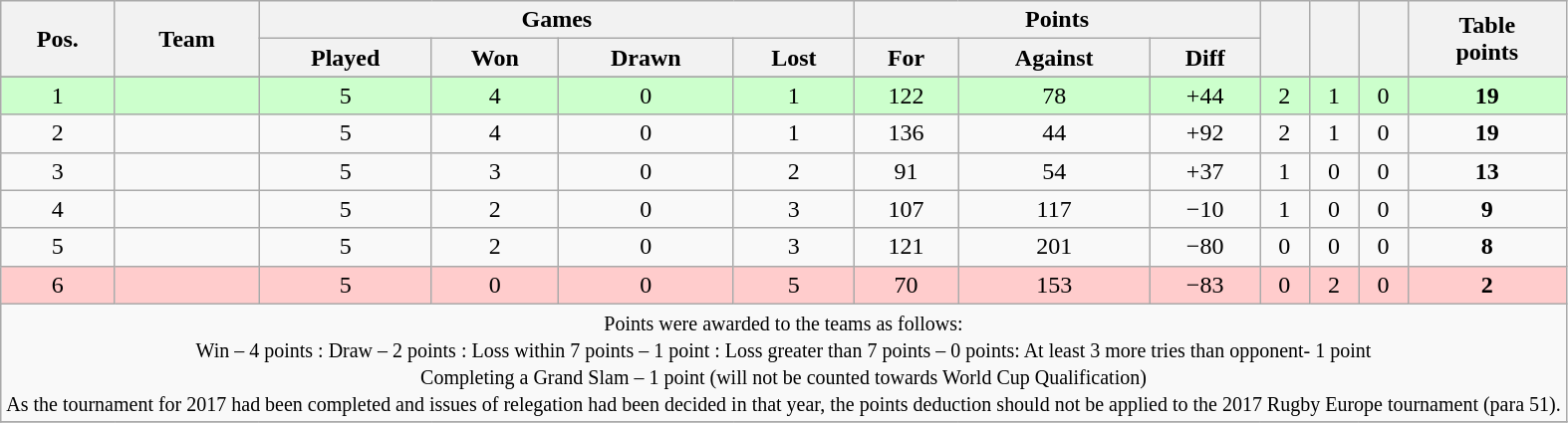<table class="wikitable" style="text-align:center">
<tr>
<th rowspan="2">Pos.</th>
<th rowspan="2">Team</th>
<th colspan="4">Games</th>
<th colspan="3">Points</th>
<th rowspan="2"></th>
<th rowspan="2"></th>
<th rowspan="2"></th>
<th rowspan="2">Table<br>points</th>
</tr>
<tr>
<th>Played</th>
<th>Won</th>
<th>Drawn</th>
<th>Lost</th>
<th>For</th>
<th>Against</th>
<th>Diff</th>
</tr>
<tr>
</tr>
<tr align=center bgcolor=ccffcc>
<td>1</td>
<td align=left></td>
<td>5</td>
<td>4</td>
<td>0</td>
<td>1</td>
<td>122</td>
<td>78</td>
<td>+44</td>
<td>2</td>
<td>1</td>
<td>0</td>
<td><strong>19</strong></td>
</tr>
<tr align=center>
<td>2</td>
<td align=left></td>
<td>5</td>
<td>4</td>
<td>0</td>
<td>1</td>
<td>136</td>
<td>44</td>
<td>+92</td>
<td>2</td>
<td>1</td>
<td>0</td>
<td><strong>19</strong></td>
</tr>
<tr align=center>
<td>3</td>
<td align=left></td>
<td>5</td>
<td>3</td>
<td>0</td>
<td>2</td>
<td>91</td>
<td>54</td>
<td>+37</td>
<td>1</td>
<td>0</td>
<td>0</td>
<td><strong>13</strong></td>
</tr>
<tr align=center>
<td>4</td>
<td align=left></td>
<td>5</td>
<td>2</td>
<td>0</td>
<td>3</td>
<td>107</td>
<td>117</td>
<td>−10</td>
<td>1</td>
<td>0</td>
<td>0</td>
<td><strong>9</strong></td>
</tr>
<tr align=center>
<td>5</td>
<td align=left></td>
<td>5</td>
<td>2</td>
<td>0</td>
<td>3</td>
<td>121</td>
<td>201</td>
<td>−80</td>
<td>0</td>
<td>0</td>
<td>0</td>
<td><strong>8</strong></td>
</tr>
<tr align=center bgcolor="#ffcccc">
<td>6</td>
<td align=left></td>
<td>5</td>
<td>0</td>
<td>0</td>
<td>5</td>
<td>70</td>
<td>153</td>
<td>−83</td>
<td>0</td>
<td>2</td>
<td>0</td>
<td><strong>2</strong></td>
</tr>
<tr align=center>
<td colspan="100%" style="text-align:center;"><small>Points were awarded to the teams as follows:<br>Win – 4 points : Draw – 2 points  : Loss within 7 points – 1 point : Loss greater than 7 points – 0 points: At least 3 more tries than opponent- 1 point<br>Completing a Grand Slam – 1 point (will not be counted towards World Cup Qualification)<br>As the tournament for 2017 had been completed and issues of relegation had been decided in that year, the points deduction should not be applied to the 2017 Rugby Europe tournament (para 51).</small></td>
</tr>
<tr>
</tr>
</table>
